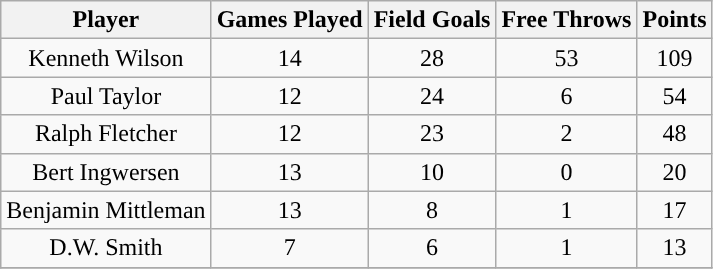<table class="wikitable sortable">
<tr>
<th>Player</th>
<th>Games Played</th>
<th>Field Goals</th>
<th>Free Throws</th>
<th>Points</th>
</tr>
<tr align="center" bgcolor="">
<td>Kenneth Wilson</td>
<td>14</td>
<td>28</td>
<td>53</td>
<td>109</td>
</tr>
<tr align="center" bgcolor="">
<td>Paul Taylor</td>
<td>12</td>
<td>24</td>
<td>6</td>
<td>54</td>
</tr>
<tr align="center" bgcolor="">
<td>Ralph Fletcher</td>
<td>12</td>
<td>23</td>
<td>2</td>
<td>48</td>
</tr>
<tr align="center" bgcolor="">
<td>Bert Ingwersen</td>
<td>13</td>
<td>10</td>
<td>0</td>
<td>20</td>
</tr>
<tr align="center" bgcolor="">
<td>Benjamin Mittleman</td>
<td>13</td>
<td>8</td>
<td>1</td>
<td>17</td>
</tr>
<tr align="center" bgcolor="">
<td>D.W. Smith</td>
<td>7</td>
<td>6</td>
<td>1</td>
<td>13</td>
</tr>
<tr align="center" bgcolor="">
</tr>
</table>
